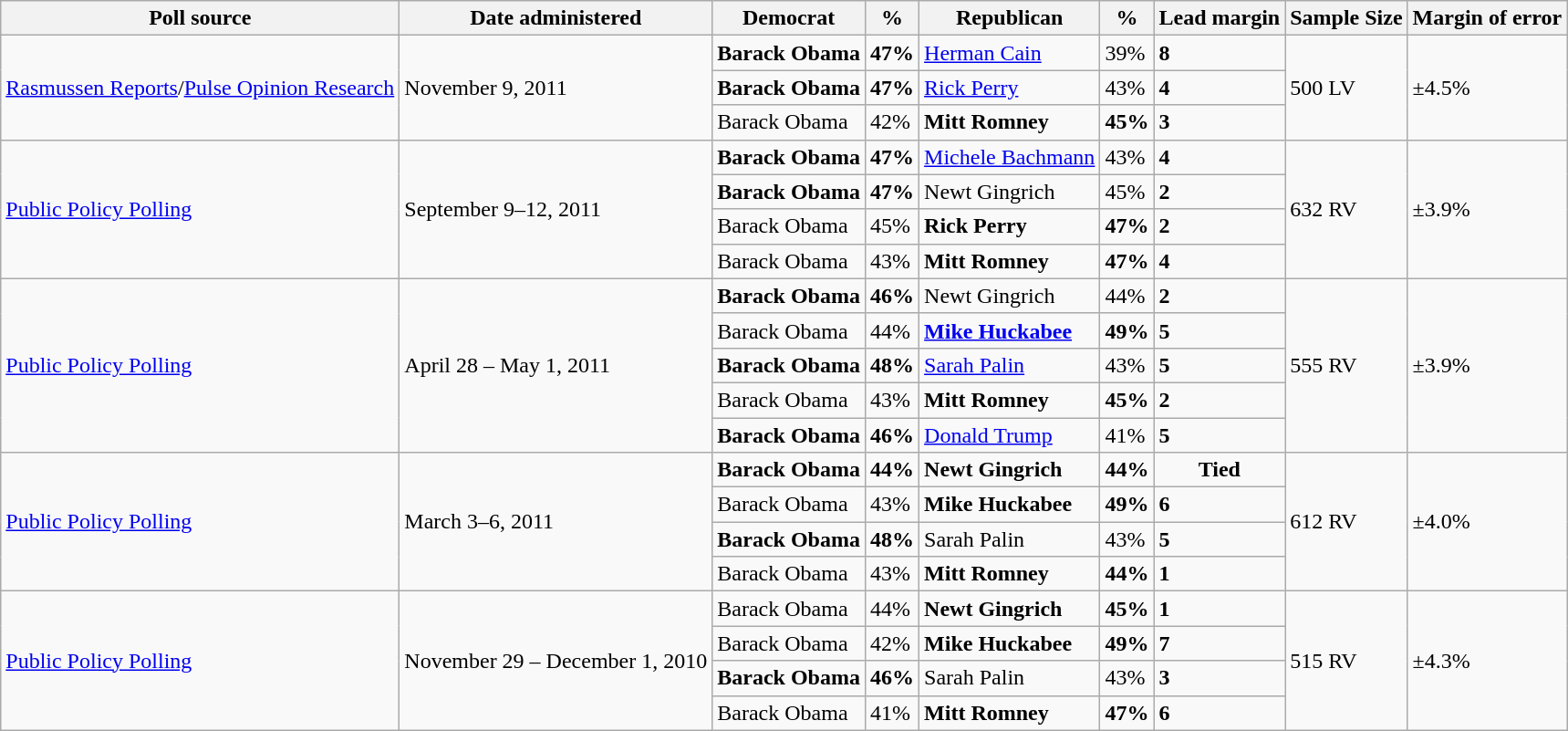<table class="wikitable">
<tr valign=bottom>
<th>Poll source</th>
<th>Date administered</th>
<th>Democrat</th>
<th>%</th>
<th>Republican</th>
<th>%</th>
<th>Lead margin</th>
<th>Sample Size</th>
<th>Margin of error</th>
</tr>
<tr>
<td rowspan=3><a href='#'>Rasmussen Reports</a>/<a href='#'>Pulse Opinion Research</a></td>
<td rowspan=3>November 9, 2011</td>
<td><strong>Barack Obama</strong></td>
<td><strong>47%</strong></td>
<td><a href='#'>Herman Cain</a></td>
<td>39%</td>
<td><strong>8</strong></td>
<td rowspan=3>500 LV</td>
<td rowspan=3>±4.5%</td>
</tr>
<tr>
<td><strong>Barack Obama</strong></td>
<td><strong>47%</strong></td>
<td><a href='#'>Rick Perry</a></td>
<td>43%</td>
<td><strong>4</strong></td>
</tr>
<tr>
<td>Barack Obama</td>
<td>42%</td>
<td><strong>Mitt Romney</strong></td>
<td><strong>45%</strong></td>
<td><strong>3</strong></td>
</tr>
<tr>
<td rowspan=4><a href='#'>Public Policy Polling</a></td>
<td rowspan=4>September 9–12, 2011</td>
<td><strong>Barack Obama</strong></td>
<td><strong>47%</strong></td>
<td><a href='#'>Michele Bachmann</a></td>
<td>43%</td>
<td><strong>4</strong></td>
<td rowspan=4>632 RV</td>
<td rowspan=4>±3.9%</td>
</tr>
<tr>
<td><strong>Barack Obama</strong></td>
<td><strong>47%</strong></td>
<td>Newt Gingrich</td>
<td>45%</td>
<td><strong>2</strong></td>
</tr>
<tr>
<td>Barack Obama</td>
<td>45%</td>
<td><strong>Rick Perry</strong></td>
<td><strong>47%</strong></td>
<td><strong>2</strong></td>
</tr>
<tr>
<td>Barack Obama</td>
<td>43%</td>
<td><strong>Mitt Romney</strong></td>
<td><strong>47%</strong></td>
<td><strong>4</strong></td>
</tr>
<tr>
<td rowspan=5><a href='#'>Public Policy Polling</a></td>
<td rowspan=5>April 28 – May 1, 2011</td>
<td><strong>Barack Obama</strong></td>
<td><strong>46%</strong></td>
<td>Newt Gingrich</td>
<td>44%</td>
<td><strong>2</strong></td>
<td rowspan=5>555 RV</td>
<td rowspan=5>±3.9%</td>
</tr>
<tr>
<td>Barack Obama</td>
<td>44%</td>
<td><strong><a href='#'>Mike Huckabee</a></strong></td>
<td><strong>49%</strong></td>
<td><strong>5</strong></td>
</tr>
<tr>
<td><strong>Barack Obama</strong></td>
<td><strong>48%</strong></td>
<td><a href='#'>Sarah Palin</a></td>
<td>43%</td>
<td><strong>5</strong></td>
</tr>
<tr>
<td>Barack Obama</td>
<td>43%</td>
<td><strong>Mitt Romney</strong></td>
<td><strong>45%</strong></td>
<td><strong>2</strong></td>
</tr>
<tr>
<td><strong>Barack Obama</strong></td>
<td><strong>46%</strong></td>
<td><a href='#'>Donald Trump</a></td>
<td>41%</td>
<td><strong>5</strong></td>
</tr>
<tr>
<td rowspan=4><a href='#'>Public Policy Polling</a></td>
<td rowspan=4>March 3–6, 2011</td>
<td><strong>Barack Obama</strong></td>
<td><strong>44%</strong></td>
<td><strong>Newt Gingrich</strong></td>
<td><strong>44%</strong></td>
<td align=center><strong>Tied</strong></td>
<td rowspan=4>612 RV</td>
<td rowspan=4>±4.0%</td>
</tr>
<tr>
<td>Barack Obama</td>
<td>43%</td>
<td><strong>Mike Huckabee</strong></td>
<td><strong>49%</strong></td>
<td><strong>6</strong></td>
</tr>
<tr>
<td><strong>Barack Obama</strong></td>
<td><strong>48%</strong></td>
<td>Sarah Palin</td>
<td>43%</td>
<td><strong>5</strong></td>
</tr>
<tr>
<td>Barack Obama</td>
<td>43%</td>
<td><strong>Mitt Romney</strong></td>
<td><strong>44%</strong></td>
<td><strong>1</strong></td>
</tr>
<tr>
<td rowspan=4><a href='#'>Public Policy Polling</a></td>
<td rowspan=4>November 29 – December 1, 2010</td>
<td>Barack Obama</td>
<td>44%</td>
<td><strong>Newt Gingrich</strong></td>
<td><strong>45%</strong></td>
<td><strong>1</strong></td>
<td rowspan=4>515 RV</td>
<td rowspan=4>±4.3%</td>
</tr>
<tr>
<td>Barack Obama</td>
<td>42%</td>
<td><strong>Mike Huckabee</strong></td>
<td><strong>49%</strong></td>
<td><strong>7</strong></td>
</tr>
<tr>
<td><strong>Barack Obama</strong></td>
<td><strong>46%</strong></td>
<td>Sarah Palin</td>
<td>43%</td>
<td><strong>3</strong></td>
</tr>
<tr>
<td>Barack Obama</td>
<td>41%</td>
<td><strong>Mitt Romney</strong></td>
<td><strong>47%</strong></td>
<td><strong>6</strong></td>
</tr>
</table>
